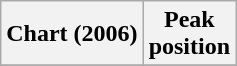<table class="wikitable sortable plainrowheaders" style="text-align:center;">
<tr>
<th scope="col">Chart (2006)</th>
<th scope="col">Peak<br>position</th>
</tr>
<tr>
</tr>
</table>
